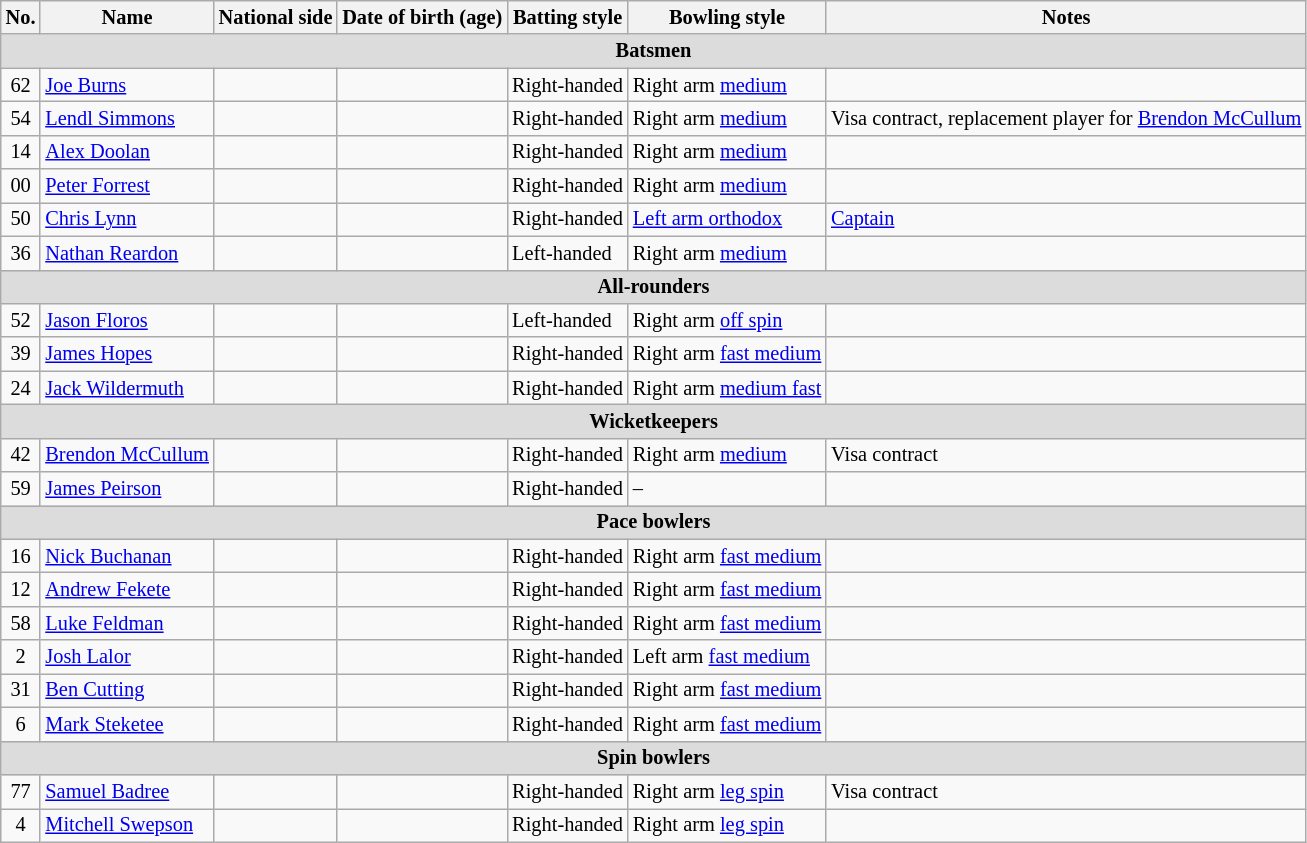<table class="wikitable"  style="font-size:85%;">
<tr>
<th>No.</th>
<th>Name</th>
<th>National side</th>
<th>Date of birth (age)</th>
<th>Batting style</th>
<th>Bowling style</th>
<th>Notes</th>
</tr>
<tr>
<th colspan="7"  style="background:#dcdcdc; text-align:center;">Batsmen</th>
</tr>
<tr>
<td style="text-align:center">62</td>
<td><a href='#'>Joe Burns</a></td>
<td></td>
<td></td>
<td>Right-handed</td>
<td>Right arm <a href='#'>medium</a></td>
<td></td>
</tr>
<tr>
<td style="text-align:center">54</td>
<td><a href='#'>Lendl Simmons</a></td>
<td></td>
<td></td>
<td>Right-handed</td>
<td>Right arm <a href='#'>medium</a></td>
<td>Visa contract, replacement player for <a href='#'>Brendon McCullum</a></td>
</tr>
<tr>
<td style="text-align:center">14</td>
<td><a href='#'>Alex Doolan</a></td>
<td></td>
<td></td>
<td>Right-handed</td>
<td>Right arm <a href='#'>medium</a></td>
<td></td>
</tr>
<tr>
<td style="text-align:center">00</td>
<td><a href='#'>Peter Forrest</a></td>
<td></td>
<td></td>
<td>Right-handed</td>
<td>Right arm <a href='#'>medium</a></td>
<td></td>
</tr>
<tr>
<td style="text-align:center">50</td>
<td><a href='#'>Chris Lynn</a></td>
<td></td>
<td></td>
<td>Right-handed</td>
<td><a href='#'>Left arm orthodox</a></td>
<td><a href='#'>Captain</a></td>
</tr>
<tr>
<td style="text-align:center">36</td>
<td><a href='#'>Nathan Reardon</a></td>
<td></td>
<td></td>
<td>Left-handed</td>
<td>Right arm <a href='#'>medium</a></td>
<td></td>
</tr>
<tr>
<th colspan="7"  style="background:#dcdcdc; text-align:center;">All-rounders</th>
</tr>
<tr>
<td style="text-align:center">52</td>
<td><a href='#'>Jason Floros</a></td>
<td></td>
<td></td>
<td>Left-handed</td>
<td>Right arm <a href='#'>off spin</a></td>
<td></td>
</tr>
<tr>
<td style="text-align:center">39</td>
<td><a href='#'>James Hopes</a></td>
<td></td>
<td></td>
<td>Right-handed</td>
<td>Right arm <a href='#'>fast medium</a></td>
<td></td>
</tr>
<tr>
<td style="text-align:center">24</td>
<td><a href='#'>Jack Wildermuth</a></td>
<td></td>
<td></td>
<td>Right-handed</td>
<td>Right arm <a href='#'>medium fast</a></td>
<td></td>
</tr>
<tr>
<th colspan="7"  style="background:#dcdcdc; text-align:center;">Wicketkeepers</th>
</tr>
<tr>
<td style="text-align:center">42</td>
<td><a href='#'>Brendon McCullum</a></td>
<td></td>
<td></td>
<td>Right-handed</td>
<td>Right arm <a href='#'>medium</a></td>
<td>Visa contract</td>
</tr>
<tr>
<td style="text-align:center">59</td>
<td><a href='#'>James Peirson</a></td>
<td></td>
<td></td>
<td>Right-handed</td>
<td>–</td>
<td></td>
</tr>
<tr>
<th colspan="7"  style="background:#dcdcdc; text-align:center;">Pace bowlers</th>
</tr>
<tr>
<td style="text-align:center">16</td>
<td><a href='#'>Nick Buchanan</a></td>
<td></td>
<td></td>
<td>Right-handed</td>
<td>Right arm <a href='#'>fast medium</a></td>
<td></td>
</tr>
<tr>
<td style="text-align:center">12</td>
<td><a href='#'>Andrew Fekete</a></td>
<td></td>
<td></td>
<td>Right-handed</td>
<td>Right arm <a href='#'>fast medium</a></td>
<td></td>
</tr>
<tr>
<td style="text-align:center">58</td>
<td><a href='#'>Luke Feldman</a></td>
<td></td>
<td></td>
<td>Right-handed</td>
<td>Right arm <a href='#'>fast medium</a></td>
<td></td>
</tr>
<tr>
<td style="text-align:center">2</td>
<td><a href='#'>Josh Lalor</a></td>
<td></td>
<td></td>
<td>Right-handed</td>
<td>Left arm <a href='#'>fast medium</a></td>
<td></td>
</tr>
<tr>
<td style="text-align:center">31</td>
<td><a href='#'>Ben Cutting</a></td>
<td></td>
<td></td>
<td>Right-handed</td>
<td>Right arm <a href='#'>fast medium</a></td>
<td></td>
</tr>
<tr>
<td style="text-align:center">6</td>
<td><a href='#'>Mark Steketee</a></td>
<td></td>
<td></td>
<td>Right-handed</td>
<td>Right arm <a href='#'>fast medium</a></td>
<td></td>
</tr>
<tr>
<th colspan="7"  style="background:#dcdcdc; text-align:center;">Spin bowlers</th>
</tr>
<tr>
<td style="text-align:center">77</td>
<td><a href='#'>Samuel Badree</a></td>
<td></td>
<td></td>
<td>Right-handed</td>
<td>Right arm <a href='#'>leg spin</a></td>
<td>Visa contract</td>
</tr>
<tr>
<td style="text-align:center">4</td>
<td><a href='#'>Mitchell Swepson</a></td>
<td></td>
<td></td>
<td>Right-handed</td>
<td>Right arm <a href='#'>leg spin</a></td>
<td></td>
</tr>
</table>
